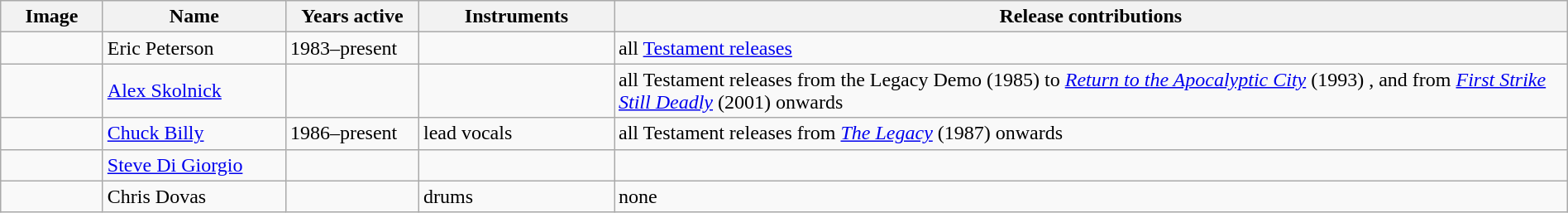<table class="wikitable" border="1" width=100%>
<tr>
<th width="75">Image</th>
<th width="140">Name</th>
<th width="100">Years active</th>
<th width="150">Instruments</th>
<th>Release contributions</th>
</tr>
<tr>
<td></td>
<td>Eric Peterson</td>
<td>1983–present</td>
<td></td>
<td>all <a href='#'>Testament releases</a></td>
</tr>
<tr>
<td></td>
<td><a href='#'>Alex Skolnick</a></td>
<td></td>
<td></td>
<td>all Testament releases from the Legacy Demo (1985) to <em><a href='#'>Return to the Apocalyptic City</a></em> (1993) , and from <em><a href='#'>First Strike Still Deadly</a></em> (2001) onwards</td>
</tr>
<tr>
<td></td>
<td><a href='#'>Chuck Billy</a></td>
<td>1986–present</td>
<td>lead vocals</td>
<td>all Testament releases from <em><a href='#'>The Legacy</a></em> (1987) onwards</td>
</tr>
<tr>
<td></td>
<td><a href='#'>Steve Di Giorgio</a></td>
<td></td>
<td></td>
<td></td>
</tr>
<tr>
<td></td>
<td>Chris Dovas</td>
<td></td>
<td>drums</td>
<td>none</td>
</tr>
</table>
